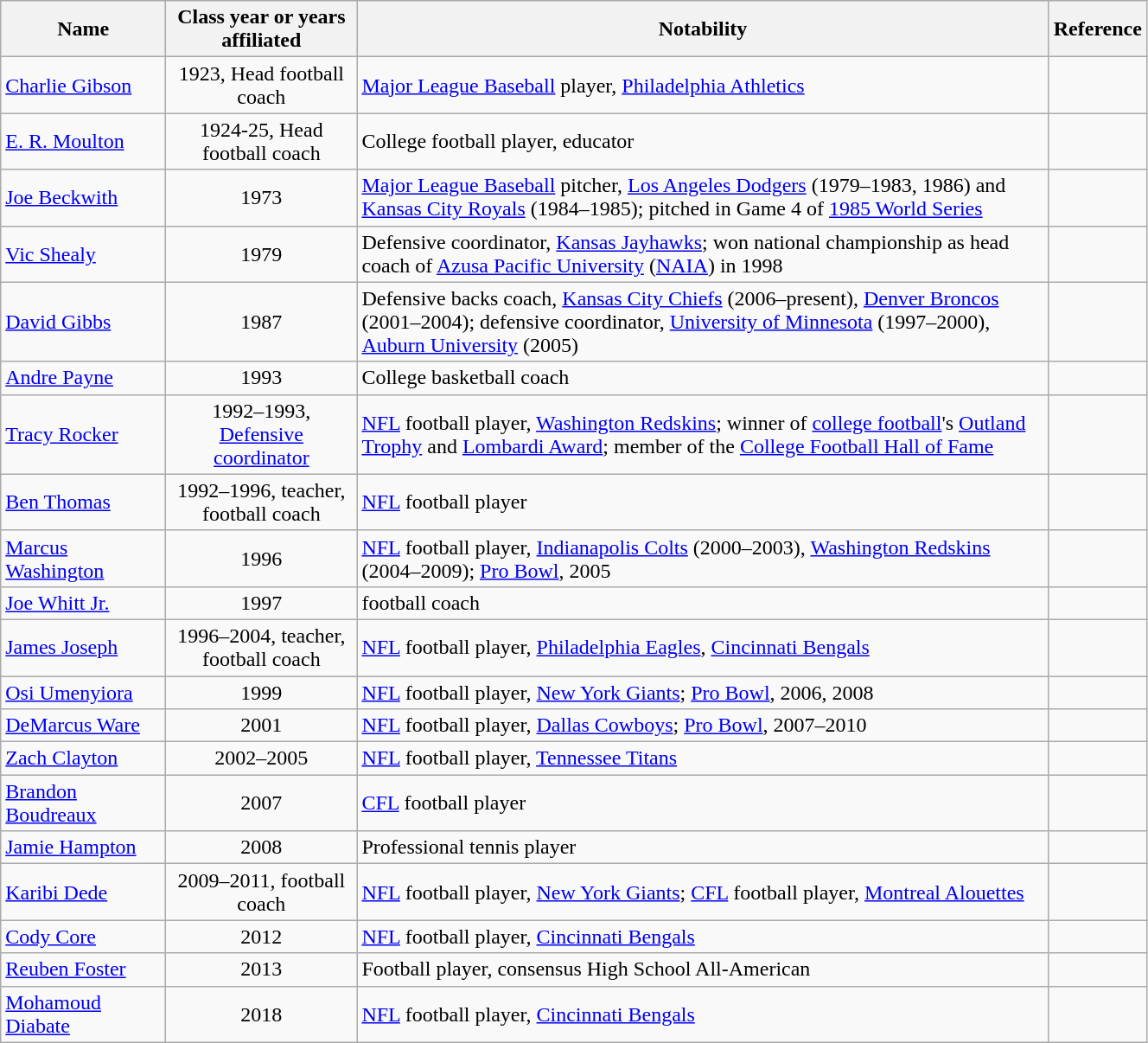<table class="wikitable sortable" style="width:70%">
<tr>
<th width="120">Name</th>
<th width="140" align=center>Class year or years affiliated</th>
<th>Notability</th>
<th width="10" class="unsortable">Reference</th>
</tr>
<tr>
<td><a href='#'>Charlie Gibson</a></td>
<td align="center">1923, Head football coach</td>
<td><a href='#'>Major League Baseball</a> player, <a href='#'>Philadelphia Athletics</a></td>
<td align="center"></td>
</tr>
<tr>
<td><a href='#'>E. R. Moulton</a></td>
<td align="center">1924-25, Head football coach</td>
<td>College football player, educator</td>
<td align="center"></td>
</tr>
<tr>
<td><a href='#'>Joe Beckwith</a></td>
<td align="center">1973</td>
<td><a href='#'>Major League Baseball</a> pitcher, <a href='#'>Los Angeles Dodgers</a> (1979–1983, 1986) and <a href='#'>Kansas City Royals</a> (1984–1985); pitched in Game 4 of <a href='#'>1985 World Series</a></td>
<td align="center"></td>
</tr>
<tr>
<td><a href='#'>Vic Shealy</a></td>
<td align="center">1979</td>
<td>Defensive coordinator, <a href='#'>Kansas Jayhawks</a>; won national championship as head coach of <a href='#'>Azusa Pacific University</a> (<a href='#'>NAIA</a>) in 1998</td>
<td align="center"></td>
</tr>
<tr>
<td><a href='#'>David Gibbs</a></td>
<td align="center">1987</td>
<td>Defensive backs coach, <a href='#'>Kansas City Chiefs</a> (2006–present), <a href='#'>Denver Broncos</a> (2001–2004); defensive coordinator, <a href='#'>University of Minnesota</a> (1997–2000), <a href='#'>Auburn University</a> (2005)</td>
<td align="center"></td>
</tr>
<tr>
<td><a href='#'>Andre Payne</a></td>
<td align="center">1993</td>
<td>College basketball coach</td>
<td align="center"></td>
</tr>
<tr>
<td><a href='#'>Tracy Rocker</a></td>
<td align="center">1992–1993, <a href='#'>Defensive coordinator</a></td>
<td><a href='#'>NFL</a> football player, <a href='#'>Washington Redskins</a>; winner of <a href='#'>college football</a>'s <a href='#'>Outland Trophy</a> and <a href='#'>Lombardi Award</a>; member of the <a href='#'>College Football Hall of Fame</a></td>
<td align="center"></td>
</tr>
<tr>
<td><a href='#'>Ben Thomas</a></td>
<td align="center">1992–1996, teacher, football coach</td>
<td><a href='#'>NFL</a> football player</td>
<td align="center"></td>
</tr>
<tr>
<td><a href='#'>Marcus Washington</a></td>
<td align="center">1996</td>
<td><a href='#'>NFL</a> football player, <a href='#'>Indianapolis Colts</a> (2000–2003), <a href='#'>Washington Redskins</a> (2004–2009); <a href='#'>Pro Bowl</a>, 2005</td>
<td align="center"></td>
</tr>
<tr>
<td><a href='#'>Joe Whitt Jr.</a></td>
<td align="center">1997</td>
<td>football coach</td>
<td align="center"></td>
</tr>
<tr>
<td><a href='#'>James Joseph</a></td>
<td align="center">1996–2004, teacher, football coach</td>
<td><a href='#'>NFL</a> football player, <a href='#'>Philadelphia Eagles</a>, <a href='#'>Cincinnati Bengals</a></td>
<td align="center"></td>
</tr>
<tr>
<td><a href='#'>Osi Umenyiora</a></td>
<td align="center">1999</td>
<td><a href='#'>NFL</a> football player, <a href='#'>New York Giants</a>; <a href='#'>Pro Bowl</a>, 2006, 2008</td>
<td align="center"></td>
</tr>
<tr>
<td><a href='#'>DeMarcus Ware</a></td>
<td align="center">2001</td>
<td><a href='#'>NFL</a> football player, <a href='#'>Dallas Cowboys</a>; <a href='#'>Pro Bowl</a>, 2007–2010</td>
<td align="center"></td>
</tr>
<tr>
<td><a href='#'>Zach Clayton</a></td>
<td align="center">2002–2005</td>
<td><a href='#'>NFL</a> football player, <a href='#'>Tennessee Titans</a></td>
<td align="center"></td>
</tr>
<tr>
<td><a href='#'>Brandon Boudreaux</a></td>
<td align="center">2007</td>
<td><a href='#'>CFL</a> football player</td>
<td align="center"></td>
</tr>
<tr>
<td><a href='#'>Jamie Hampton</a></td>
<td align="center">2008</td>
<td>Professional tennis player</td>
<td align="center"></td>
</tr>
<tr>
<td><a href='#'>Karibi Dede</a></td>
<td align="center">2009–2011, football coach</td>
<td><a href='#'>NFL</a> football player, <a href='#'>New York Giants</a>; <a href='#'>CFL</a> football player, <a href='#'>Montreal Alouettes</a></td>
<td align="center"></td>
</tr>
<tr>
<td><a href='#'>Cody Core</a></td>
<td align="center">2012</td>
<td><a href='#'>NFL</a> football player, <a href='#'>Cincinnati Bengals</a></td>
<td align="center"></td>
</tr>
<tr>
<td><a href='#'>Reuben Foster</a></td>
<td align="center">2013</td>
<td>Football player, consensus High School All-American</td>
<td align="center"></td>
</tr>
<tr>
<td><a href='#'>Mohamoud Diabate</a></td>
<td align="center">2018</td>
<td><a href='#'>NFL</a> football player, <a href='#'>Cincinnati Bengals</a></td>
<td align="center"></td>
</tr>
</table>
